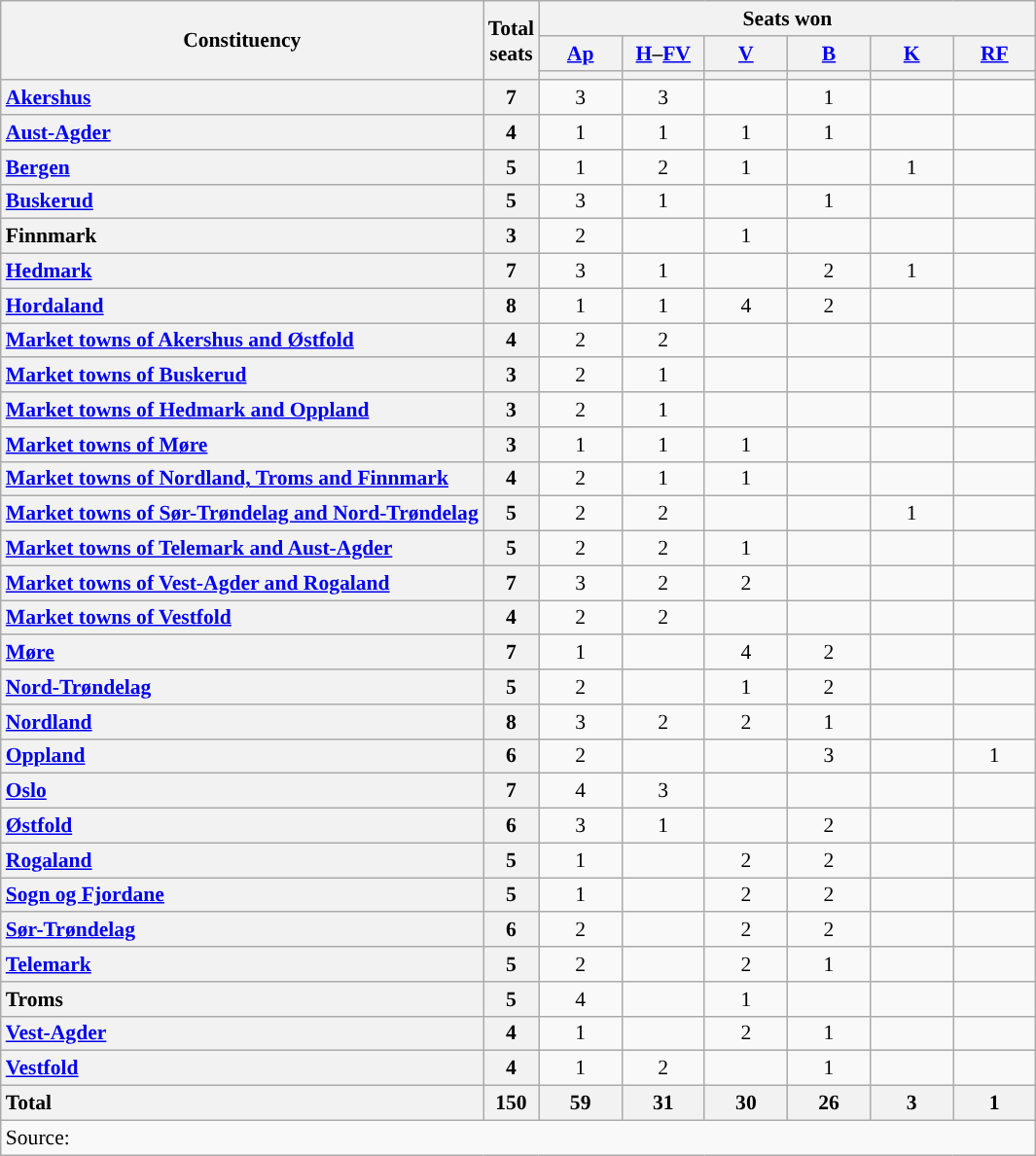<table class="wikitable" style="text-align:center; font-size: 0.9em;">
<tr>
<th rowspan="3">Constituency</th>
<th rowspan="3">Total<br>seats</th>
<th colspan="6">Seats won</th>
</tr>
<tr>
<th class="unsortable" style="width:50px;"><a href='#'>Ap</a></th>
<th class="unsortable" style="width:50px;"><a href='#'>H</a>–<a href='#'>FV</a></th>
<th class="unsortable" style="width:50px;"><a href='#'>V</a></th>
<th class="unsortable" style="width:50px;"><a href='#'>B</a></th>
<th class="unsortable" style="width:50px;"><a href='#'>K</a></th>
<th class="unsortable" style="width:50px;"><a href='#'>RF</a></th>
</tr>
<tr>
<th style="background:"></th>
<th style="background:"></th>
<th style="background:"></th>
<th style="background:"></th>
<th style="background:"></th>
<th style="background:"></th>
</tr>
<tr>
<th style="text-align: left;"><a href='#'>Akershus</a></th>
<th>7</th>
<td>3</td>
<td>3</td>
<td></td>
<td>1</td>
<td></td>
<td></td>
</tr>
<tr>
<th style="text-align: left;"><a href='#'>Aust-Agder</a></th>
<th>4</th>
<td>1</td>
<td>1</td>
<td>1</td>
<td>1</td>
<td></td>
<td></td>
</tr>
<tr>
<th style="text-align: left;"><a href='#'>Bergen</a></th>
<th>5</th>
<td>1</td>
<td>2</td>
<td>1</td>
<td></td>
<td>1</td>
<td></td>
</tr>
<tr>
<th style="text-align: left;"><a href='#'>Buskerud</a></th>
<th>5</th>
<td>3</td>
<td>1</td>
<td></td>
<td>1</td>
<td></td>
<td></td>
</tr>
<tr>
<th style="text-align: left;">Finnmark</th>
<th>3</th>
<td>2</td>
<td></td>
<td>1</td>
<td></td>
<td></td>
<td></td>
</tr>
<tr>
<th style="text-align: left;"><a href='#'>Hedmark</a></th>
<th>7</th>
<td>3</td>
<td>1</td>
<td></td>
<td>2</td>
<td>1</td>
<td></td>
</tr>
<tr>
<th style="text-align: left;"><a href='#'>Hordaland</a></th>
<th>8</th>
<td>1</td>
<td>1</td>
<td>4</td>
<td>2</td>
<td></td>
<td></td>
</tr>
<tr>
<th style="text-align: left;"><a href='#'>Market towns of Akershus and Østfold</a></th>
<th>4</th>
<td>2</td>
<td>2</td>
<td></td>
<td></td>
<td></td>
<td></td>
</tr>
<tr>
<th style="text-align: left;"><a href='#'>Market towns of Buskerud</a></th>
<th>3</th>
<td>2</td>
<td>1</td>
<td></td>
<td></td>
<td></td>
<td></td>
</tr>
<tr>
<th style="text-align: left;"><a href='#'>Market towns of Hedmark and Oppland</a></th>
<th>3</th>
<td>2</td>
<td>1</td>
<td></td>
<td></td>
<td></td>
<td></td>
</tr>
<tr>
<th style="text-align: left;"><a href='#'>Market towns of Møre</a></th>
<th>3</th>
<td>1</td>
<td>1</td>
<td>1</td>
<td></td>
<td></td>
<td></td>
</tr>
<tr>
<th style="text-align: left;"><a href='#'>Market towns of Nordland, Troms and Finnmark</a></th>
<th>4</th>
<td>2</td>
<td>1</td>
<td>1</td>
<td></td>
<td></td>
<td></td>
</tr>
<tr>
<th style="text-align: left;"><a href='#'>Market towns of Sør-Trøndelag and Nord-Trøndelag</a></th>
<th>5</th>
<td>2</td>
<td>2</td>
<td></td>
<td></td>
<td>1</td>
<td></td>
</tr>
<tr>
<th style="text-align: left;"><a href='#'>Market towns of Telemark and Aust-Agder</a></th>
<th>5</th>
<td>2</td>
<td>2</td>
<td>1</td>
<td></td>
<td></td>
<td></td>
</tr>
<tr>
<th style="text-align: left;"><a href='#'>Market towns of Vest-Agder and Rogaland</a></th>
<th>7</th>
<td>3</td>
<td>2</td>
<td>2</td>
<td></td>
<td></td>
<td></td>
</tr>
<tr>
<th style="text-align: left;"><a href='#'>Market towns of Vestfold</a></th>
<th>4</th>
<td>2</td>
<td>2</td>
<td></td>
<td></td>
<td></td>
<td></td>
</tr>
<tr>
<th style="text-align: left;"><a href='#'>Møre</a></th>
<th>7</th>
<td>1</td>
<td></td>
<td>4</td>
<td>2</td>
<td></td>
<td></td>
</tr>
<tr>
<th style="text-align: left;"><a href='#'>Nord-Trøndelag</a></th>
<th>5</th>
<td>2</td>
<td></td>
<td>1</td>
<td>2</td>
<td></td>
<td></td>
</tr>
<tr>
<th style="text-align: left;"><a href='#'>Nordland</a></th>
<th>8</th>
<td>3</td>
<td>2</td>
<td>2</td>
<td>1</td>
<td></td>
<td></td>
</tr>
<tr>
<th style="text-align: left;"><a href='#'>Oppland</a></th>
<th>6</th>
<td>2</td>
<td></td>
<td></td>
<td>3</td>
<td></td>
<td>1</td>
</tr>
<tr>
<th style="text-align: left;"><a href='#'>Oslo</a></th>
<th>7</th>
<td>4</td>
<td>3</td>
<td></td>
<td></td>
<td></td>
<td></td>
</tr>
<tr>
<th style="text-align: left;"><a href='#'>Østfold</a></th>
<th>6</th>
<td>3</td>
<td>1</td>
<td></td>
<td>2</td>
<td></td>
<td></td>
</tr>
<tr>
<th style="text-align: left;"><a href='#'>Rogaland</a></th>
<th>5</th>
<td>1</td>
<td></td>
<td>2</td>
<td>2</td>
<td></td>
<td></td>
</tr>
<tr>
<th style="text-align: left;"><a href='#'>Sogn og Fjordane</a></th>
<th>5</th>
<td>1</td>
<td></td>
<td>2</td>
<td>2</td>
<td></td>
<td></td>
</tr>
<tr>
<th style="text-align: left;"><a href='#'>Sør-Trøndelag</a></th>
<th>6</th>
<td>2</td>
<td></td>
<td>2</td>
<td>2</td>
<td></td>
<td></td>
</tr>
<tr>
<th style="text-align: left;"><a href='#'>Telemark</a></th>
<th>5</th>
<td>2</td>
<td></td>
<td>2</td>
<td>1</td>
<td></td>
<td></td>
</tr>
<tr>
<th style="text-align: left;">Troms</th>
<th>5</th>
<td>4</td>
<td></td>
<td>1</td>
<td></td>
<td></td>
<td></td>
</tr>
<tr>
<th style="text-align: left;"><a href='#'>Vest-Agder</a></th>
<th>4</th>
<td>1</td>
<td></td>
<td>2</td>
<td>1</td>
<td></td>
<td></td>
</tr>
<tr>
<th style="text-align: left;"><a href='#'>Vestfold</a></th>
<th>4</th>
<td>1</td>
<td>2</td>
<td></td>
<td>1</td>
<td></td>
<td></td>
</tr>
<tr>
<th style="text-align: left;">Total</th>
<th>150</th>
<th>59</th>
<th>31</th>
<th>30</th>
<th>26</th>
<th>3</th>
<th>1</th>
</tr>
<tr>
<td align=left colspan=8>Source: </td>
</tr>
</table>
